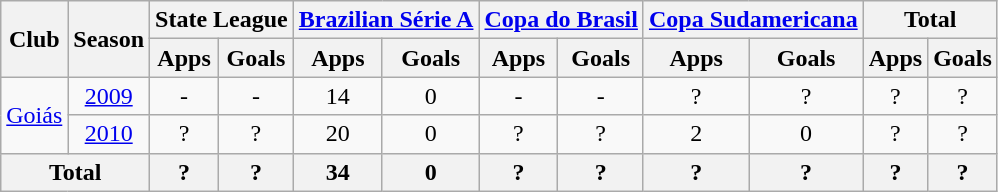<table class="wikitable" style="text-align: center;">
<tr>
<th rowspan="2">Club</th>
<th rowspan="2">Season</th>
<th colspan="2">State League</th>
<th colspan="2"><a href='#'>Brazilian Série A</a></th>
<th colspan="2"><a href='#'>Copa do Brasil</a></th>
<th colspan="2"><a href='#'>Copa Sudamericana</a></th>
<th colspan="2">Total</th>
</tr>
<tr>
<th>Apps</th>
<th>Goals</th>
<th>Apps</th>
<th>Goals</th>
<th>Apps</th>
<th>Goals</th>
<th>Apps</th>
<th>Goals</th>
<th>Apps</th>
<th>Goals</th>
</tr>
<tr>
<td rowspan="2" valign="center"><a href='#'>Goiás</a></td>
<td><a href='#'>2009</a></td>
<td>-</td>
<td>-</td>
<td>14</td>
<td>0</td>
<td>-</td>
<td>-</td>
<td>?</td>
<td>?</td>
<td>?</td>
<td>?</td>
</tr>
<tr>
<td><a href='#'>2010</a></td>
<td>?</td>
<td>?</td>
<td>20</td>
<td>0</td>
<td>?</td>
<td>?</td>
<td>2</td>
<td>0</td>
<td>?</td>
<td>?</td>
</tr>
<tr>
<th colspan="2"><strong>Total</strong></th>
<th>?</th>
<th>?</th>
<th>34</th>
<th>0</th>
<th>?</th>
<th>?</th>
<th>?</th>
<th>?</th>
<th>?</th>
<th>?</th>
</tr>
</table>
